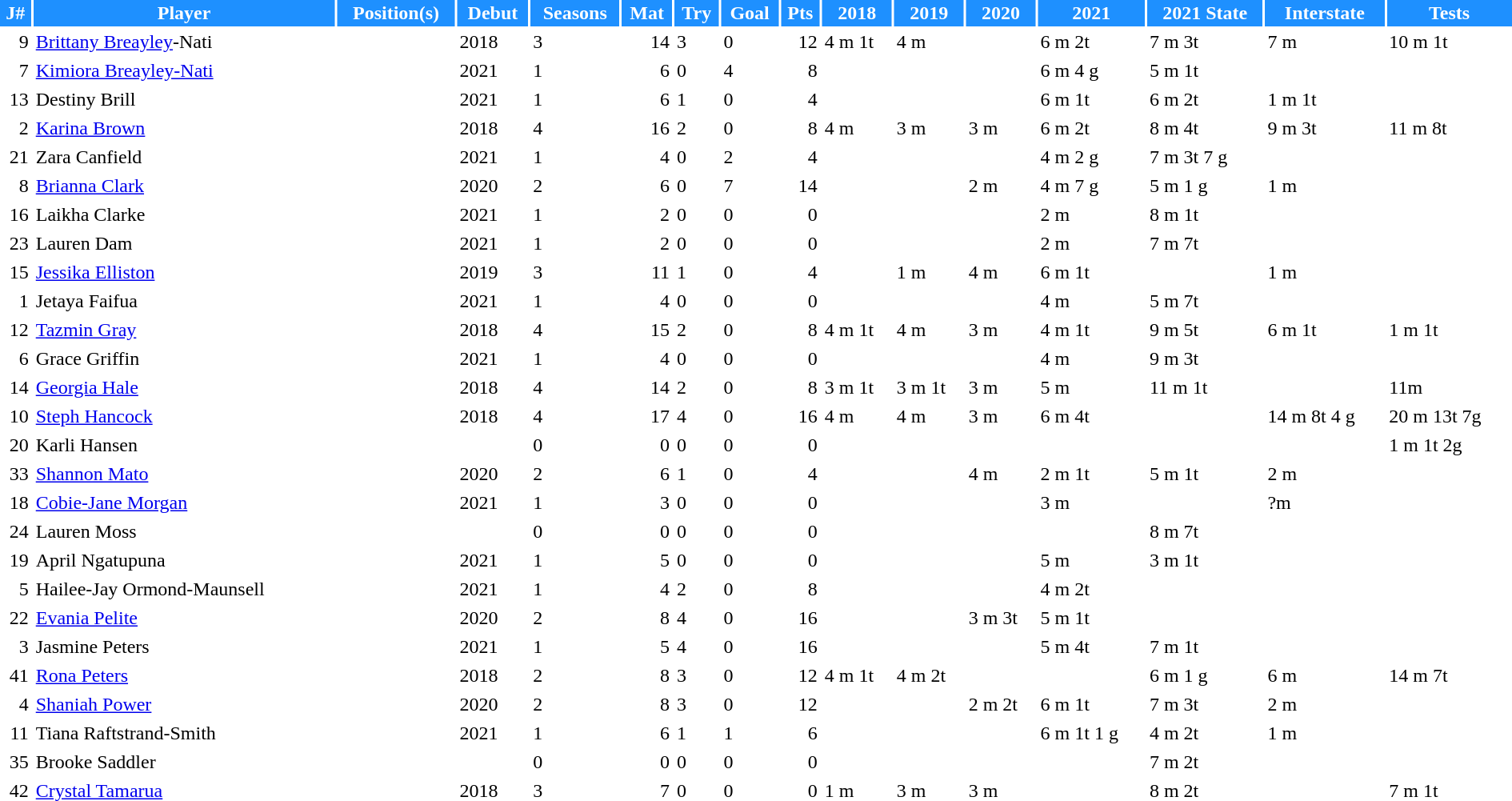<table class="sortable" border="0" cellspacing="2" cellpadding="2" style="width:100%;" style="text-align:center;">
<tr style="background:dodgerblue; color:white">
<th>J#</th>
<th>Player</th>
<th>Position(s)</th>
<th>Debut</th>
<th>Seasons</th>
<th>Mat</th>
<th>Try</th>
<th>Goal</th>
<th>Pts</th>
<th>2018</th>
<th>2019</th>
<th>2020</th>
<th>2021</th>
<th>2021 State</th>
<th>Interstate</th>
<th>Tests</th>
</tr>
<tr>
<td align=right>9</td>
<td align=left><a href='#'>Brittany Breayley</a>-Nati</td>
<td></td>
<td>2018</td>
<td>3</td>
<td align=right>14</td>
<td>3</td>
<td>0</td>
<td align=right>12</td>
<td align=left> 4 m 1t</td>
<td align=left> 4 m</td>
<td></td>
<td align=left> 6 m 2t</td>
<td align=left> 7 m 3t</td>
<td align=left> 7 m</td>
<td align=left> 10 m 1t</td>
</tr>
<tr>
<td align=right>7</td>
<td align=left><a href='#'>Kimiora Breayley-Nati</a></td>
<td></td>
<td>2021</td>
<td>1</td>
<td align=right>6</td>
<td>0</td>
<td>4</td>
<td align=right>8</td>
<td></td>
<td></td>
<td></td>
<td align=left> 6 m 4 g</td>
<td align=left> 5 m 1t</td>
<td></td>
<td></td>
</tr>
<tr>
<td align=right>13</td>
<td align=left>Destiny Brill</td>
<td></td>
<td>2021</td>
<td>1</td>
<td align=right>6</td>
<td>1</td>
<td>0</td>
<td align=right>4</td>
<td></td>
<td></td>
<td></td>
<td align=left> 6 m 1t</td>
<td align=left> 6 m 2t</td>
<td align=left> 1 m 1t</td>
<td></td>
</tr>
<tr>
<td align=right>2</td>
<td align=left><a href='#'>Karina Brown</a></td>
<td></td>
<td>2018</td>
<td>4</td>
<td align=right>16</td>
<td>2</td>
<td>0</td>
<td align=right>8</td>
<td align=left> 4 m</td>
<td align=left> 3 m</td>
<td align=left> 3 m</td>
<td align=left> 6 m 2t</td>
<td align=left> 8 m 4t</td>
<td align=left> 9 m 3t</td>
<td align=left> 11 m 8t</td>
</tr>
<tr>
<td align=right>21</td>
<td align=left>Zara Canfield</td>
<td></td>
<td>2021</td>
<td>1</td>
<td align=right>4</td>
<td>0</td>
<td>2</td>
<td align=right>4</td>
<td></td>
<td></td>
<td></td>
<td align=left> 4 m 2 g</td>
<td align=left> 7 m 3t 7 g</td>
<td></td>
<td></td>
</tr>
<tr>
<td align=right>8</td>
<td align=left><a href='#'>Brianna Clark</a></td>
<td></td>
<td>2020</td>
<td>2</td>
<td align=right>6</td>
<td>0</td>
<td>7</td>
<td align=right>14</td>
<td></td>
<td></td>
<td align=left> 2 m</td>
<td align=left> 4 m 7 g</td>
<td align=left> 5 m 1 g</td>
<td align=left> 1 m</td>
<td></td>
</tr>
<tr>
<td align=right>16</td>
<td align=left>Laikha Clarke</td>
<td></td>
<td>2021</td>
<td>1</td>
<td align=right>2</td>
<td>0</td>
<td>0</td>
<td align=right>0</td>
<td></td>
<td></td>
<td></td>
<td align=left> 2 m</td>
<td align=left> 8 m 1t</td>
<td></td>
<td></td>
</tr>
<tr>
<td align=right>23</td>
<td align=left>Lauren Dam</td>
<td></td>
<td>2021</td>
<td>1</td>
<td align=right>2</td>
<td>0</td>
<td>0</td>
<td align=right>0</td>
<td></td>
<td></td>
<td></td>
<td align=left> 2 m</td>
<td align=left> 7 m 7t</td>
<td></td>
<td></td>
</tr>
<tr>
<td align=right>15</td>
<td align=left><a href='#'>Jessika Elliston</a></td>
<td></td>
<td>2019</td>
<td>3</td>
<td align=right>11</td>
<td>1</td>
<td>0</td>
<td align=right>4</td>
<td></td>
<td align=left> 1 m</td>
<td align=left> 4 m</td>
<td align=left> 6 m 1t</td>
<td></td>
<td align=left> 1 m</td>
<td></td>
</tr>
<tr>
<td align=right>1</td>
<td align=left>Jetaya Faifua</td>
<td></td>
<td>2021</td>
<td>1</td>
<td align=right>4</td>
<td>0</td>
<td>0</td>
<td align=right>0</td>
<td></td>
<td></td>
<td></td>
<td align=left> 4 m</td>
<td align=left> 5 m 7t</td>
<td></td>
<td></td>
</tr>
<tr>
<td align=right>12</td>
<td align=left><a href='#'>Tazmin Gray</a></td>
<td></td>
<td>2018</td>
<td>4</td>
<td align=right>15</td>
<td>2</td>
<td>0</td>
<td align=right>8</td>
<td align=left> 4 m 1t</td>
<td align=left> 4 m</td>
<td align=left> 3 m</td>
<td align=left> 4 m 1t</td>
<td align=left> 9 m 5t</td>
<td align=left> 6 m 1t</td>
<td align=left> 1 m 1t</td>
</tr>
<tr>
<td align=right>6</td>
<td align=left>Grace Griffin</td>
<td></td>
<td>2021</td>
<td>1</td>
<td align=right>4</td>
<td>0</td>
<td>0</td>
<td align=right>0</td>
<td></td>
<td></td>
<td></td>
<td align=left> 4 m</td>
<td align=left> 9 m 3t</td>
<td></td>
<td></td>
</tr>
<tr>
<td align=right>14</td>
<td align=left><a href='#'>Georgia Hale</a></td>
<td></td>
<td>2018</td>
<td>4</td>
<td align=right>14</td>
<td>2</td>
<td>0</td>
<td align=right>8</td>
<td align=left> 3 m 1t</td>
<td align=left> 3 m 1t</td>
<td align=left> 3 m</td>
<td align=left> 5 m</td>
<td align=left>  11 m 1t</td>
<td></td>
<td align=left> 11m</td>
</tr>
<tr>
<td align=right>10</td>
<td align=left><a href='#'>Steph Hancock</a></td>
<td></td>
<td>2018</td>
<td>4</td>
<td align=right>17</td>
<td>4</td>
<td>0</td>
<td align=right>16</td>
<td align=left> 4 m</td>
<td align=left> 4 m</td>
<td align=left> 3 m</td>
<td align=left> 6 m 4t</td>
<td></td>
<td align=left> 14 m 8t 4 g</td>
<td align=left> 20 m 13t 7g</td>
</tr>
<tr>
<td align=right>20</td>
<td align=left>Karli Hansen</td>
<td></td>
<td></td>
<td>0</td>
<td align=right>0</td>
<td>0</td>
<td>0</td>
<td align=right>0</td>
<td></td>
<td></td>
<td></td>
<td></td>
<td></td>
<td></td>
<td align=left> 1 m 1t 2g</td>
</tr>
<tr>
<td align=right>33</td>
<td align=left><a href='#'>Shannon Mato</a></td>
<td></td>
<td>2020</td>
<td>2</td>
<td align=right>6</td>
<td>1</td>
<td>0</td>
<td align=right>4</td>
<td></td>
<td></td>
<td align=left> 4 m</td>
<td align=left> 2 m 1t</td>
<td align=left> 5 m 1t</td>
<td align=left> 2 m</td>
<td></td>
</tr>
<tr>
<td align=right>18</td>
<td align=left><a href='#'>Cobie-Jane Morgan</a></td>
<td></td>
<td>2021</td>
<td>1</td>
<td align=right>3</td>
<td>0</td>
<td>0</td>
<td align=right>0</td>
<td></td>
<td></td>
<td></td>
<td align=left> 3 m</td>
<td></td>
<td align=left> ?m</td>
<td></td>
</tr>
<tr>
<td align=right>24</td>
<td align=left>Lauren Moss</td>
<td></td>
<td></td>
<td>0</td>
<td align=right>0</td>
<td>0</td>
<td>0</td>
<td align=right>0</td>
<td></td>
<td></td>
<td></td>
<td></td>
<td align=left> 8 m 7t</td>
<td></td>
<td></td>
</tr>
<tr>
<td align=right>19</td>
<td align=left>April Ngatupuna</td>
<td></td>
<td>2021</td>
<td>1</td>
<td align=right>5</td>
<td>0</td>
<td>0</td>
<td align=right>0</td>
<td></td>
<td></td>
<td></td>
<td align=left> 5 m</td>
<td align=left> 3 m 1t</td>
<td></td>
<td></td>
</tr>
<tr>
<td align=right>5</td>
<td align=left>Hailee-Jay Ormond-Maunsell</td>
<td></td>
<td>2021</td>
<td>1</td>
<td align=right>4</td>
<td>2</td>
<td>0</td>
<td align=right>8</td>
<td></td>
<td></td>
<td></td>
<td align=left> 4 m 2t</td>
<td></td>
<td></td>
<td></td>
</tr>
<tr>
<td align=right>22</td>
<td align=left><a href='#'>Evania Pelite</a></td>
<td></td>
<td>2020</td>
<td>2</td>
<td align=right>8</td>
<td>4</td>
<td>0</td>
<td align=right>16</td>
<td></td>
<td></td>
<td align=left> 3 m 3t</td>
<td align=left> 5 m 1t</td>
<td></td>
<td></td>
<td></td>
</tr>
<tr>
<td align=right>3</td>
<td align=left>Jasmine Peters</td>
<td></td>
<td>2021</td>
<td>1</td>
<td align=right>5</td>
<td>4</td>
<td>0</td>
<td align=right>16</td>
<td></td>
<td></td>
<td></td>
<td align=left> 5 m 4t</td>
<td align=left> 7 m 1t</td>
<td></td>
<td></td>
</tr>
<tr>
<td align=right>41</td>
<td align=left><a href='#'>Rona Peters</a></td>
<td></td>
<td>2018</td>
<td>2</td>
<td align=right>8</td>
<td>3</td>
<td>0</td>
<td align=right>12</td>
<td align=left> 4 m 1t</td>
<td align=left> 4 m 2t</td>
<td></td>
<td></td>
<td align=left> 6 m 1 g</td>
<td align=left> 6 m</td>
<td align=left> 14 m 7t</td>
</tr>
<tr>
<td align=right>4</td>
<td align=left><a href='#'>Shaniah Power</a></td>
<td></td>
<td>2020</td>
<td>2</td>
<td align=right>8</td>
<td>3</td>
<td>0</td>
<td align=right>12</td>
<td></td>
<td></td>
<td align=left> 2 m 2t</td>
<td align=left> 6 m 1t</td>
<td align=left> 7 m 3t</td>
<td align=left> 2 m</td>
<td></td>
</tr>
<tr>
<td align=right>11</td>
<td align=left>Tiana Raftstrand-Smith</td>
<td></td>
<td>2021</td>
<td>1</td>
<td align=right>6</td>
<td>1</td>
<td>1</td>
<td align=right>6</td>
<td></td>
<td></td>
<td></td>
<td align=left> 6 m 1t 1 g</td>
<td align=left> 4 m 2t</td>
<td align=left> 1 m</td>
<td></td>
</tr>
<tr>
<td align=right>35</td>
<td align=left>Brooke Saddler</td>
<td></td>
<td></td>
<td>0</td>
<td align=right>0</td>
<td>0</td>
<td>0</td>
<td align=right>0</td>
<td></td>
<td></td>
<td></td>
<td></td>
<td align=left> 7 m 2t</td>
<td></td>
<td></td>
</tr>
<tr>
<td align=right>42</td>
<td align=left><a href='#'>Crystal Tamarua</a></td>
<td></td>
<td>2018</td>
<td>3</td>
<td align=right>7</td>
<td>0</td>
<td>0</td>
<td align=right>0</td>
<td align=left> 1 m</td>
<td align=left> 3 m</td>
<td align=left> 3 m</td>
<td></td>
<td align=left> 8 m 2t</td>
<td></td>
<td align=left>  7 m 1t</td>
</tr>
</table>
